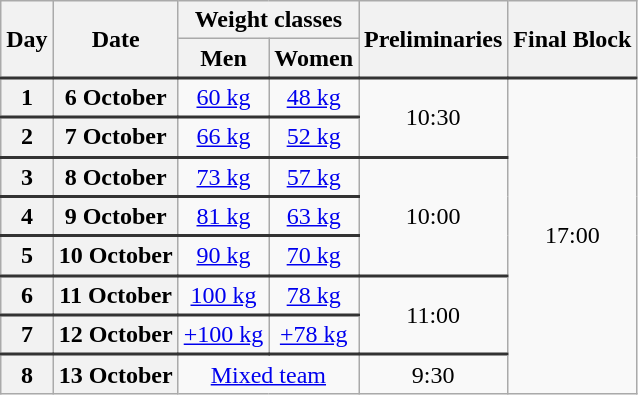<table class=wikitable style="text-align:center;">
<tr>
<th rowspan=2>Day</th>
<th rowspan=2>Date</th>
<th colspan=2>Weight classes</th>
<th rowspan=2>Preliminaries</th>
<th rowspan=2>Final Block</th>
</tr>
<tr>
<th>Men</th>
<th>Women</th>
</tr>
<tr style="border-top: 2px solid #333333;">
<th>1</th>
<th>6 October</th>
<td><a href='#'>60 kg</a></td>
<td><a href='#'>48 kg</a></td>
<td rowspan=2>10:30</td>
<td rowspan=8>17:00</td>
</tr>
<tr style="border-top: 2px solid #333333;">
<th>2</th>
<th>7 October</th>
<td><a href='#'>66 kg</a></td>
<td><a href='#'>52 kg</a></td>
</tr>
<tr style="border-top: 2px solid #333333;">
<th>3</th>
<th>8 October</th>
<td><a href='#'>73 kg</a></td>
<td><a href='#'>57 kg</a></td>
<td rowspan=3>10:00</td>
</tr>
<tr style="border-top: 2px solid #333333;">
<th>4</th>
<th>9 October</th>
<td><a href='#'>81 kg</a></td>
<td><a href='#'>63 kg</a></td>
</tr>
<tr style="border-top: 2px solid #333333;">
<th>5</th>
<th>10 October</th>
<td><a href='#'>90 kg</a></td>
<td><a href='#'>70 kg</a></td>
</tr>
<tr style="border-top: 2px solid #333333;">
<th>6</th>
<th>11 October</th>
<td><a href='#'>100 kg</a></td>
<td><a href='#'>78 kg</a></td>
<td rowspan=2>11:00</td>
</tr>
<tr style="border-top: 2px solid #333333;">
<th>7</th>
<th>12 October</th>
<td><a href='#'>+100 kg</a></td>
<td><a href='#'>+78 kg</a></td>
</tr>
<tr style="border-top: 2px solid #333333;">
<th>8</th>
<th>13 October</th>
<td align=center colspan=2><a href='#'>Mixed team</a></td>
<td>9:30</td>
</tr>
</table>
